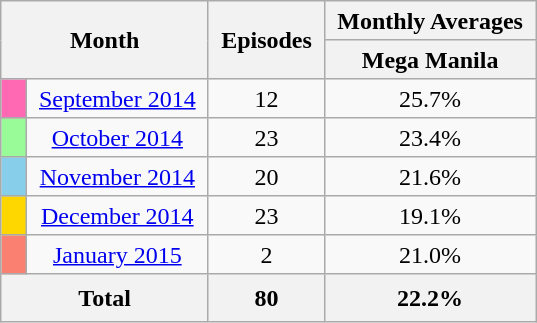<table class="wikitable plainrowheaders" style="text-align: center; line-height:25px;">
<tr class="wikitable" style="text-align: center;">
<th colspan="2" rowspan="2" style="padding: 0 8px;">Month</th>
<th rowspan="2" style="padding: 0 8px;">Episodes</th>
<th colspan="2" style="padding: 0 8px;">Monthly Averages</th>
</tr>
<tr>
<th style="padding: 0 8px;">Mega Manila</th>
</tr>
<tr>
<td style="padding: 0 8px; background:#FF69B4;"></td>
<td style="padding: 0 8px;" '><a href='#'>September 2014</a></td>
<td style="padding: 0 8px;">12</td>
<td style="padding: 0 8px;">25.7%</td>
</tr>
<tr>
<td style="padding: 0 8px; background:#98FB98;"></td>
<td style="padding: 0 8px;" '><a href='#'>October 2014</a></td>
<td style="padding: 0 8px;">23</td>
<td style="padding: 0 8px;">23.4%</td>
</tr>
<tr>
<td style="padding: 0 8px; background:#87CEEB;"></td>
<td style="padding: 0 8px;" '><a href='#'>November 2014</a></td>
<td style="padding: 0 8px;">20</td>
<td style="padding: 0 8px;">21.6%</td>
</tr>
<tr>
<td style="padding: 0 8px; background:#FFD700;"></td>
<td style="padding: 0 8px;" '><a href='#'>December 2014</a></td>
<td style="padding: 0 8px;">23</td>
<td style="padding: 0 8px;">19.1%</td>
</tr>
<tr>
<td style="padding: 0 8px; background:#FA8072;"></td>
<td style="padding: 0 8px;" '><a href='#'>January 2015</a></td>
<td style="padding: 0 8px;">2</td>
<td style="padding: 0 8px;">21.0%</td>
</tr>
<tr>
<th colspan="2">Total</th>
<th colspan="1">80</th>
<th colspan="2">22.2%</th>
</tr>
</table>
